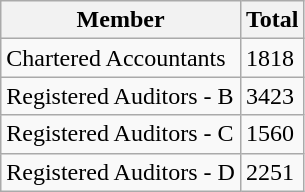<table class="wikitable">
<tr>
<th>Member</th>
<th>Total</th>
</tr>
<tr>
<td>Chartered Accountants</td>
<td>1818</td>
</tr>
<tr>
<td>Registered Auditors - B</td>
<td>3423</td>
</tr>
<tr>
<td>Registered Auditors - C</td>
<td>1560</td>
</tr>
<tr>
<td>Registered Auditors - D</td>
<td>2251</td>
</tr>
</table>
